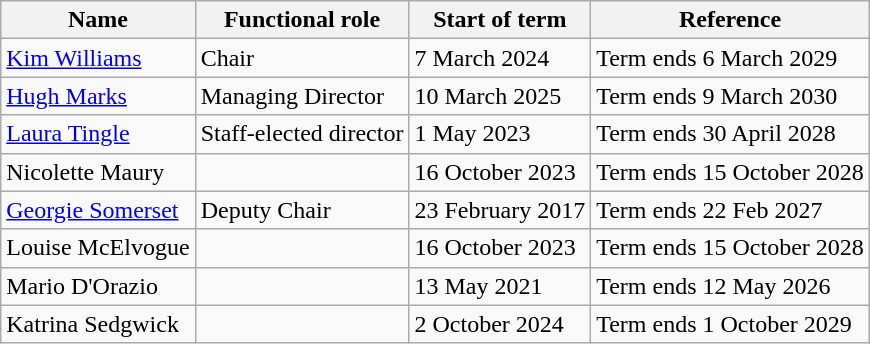<table class="wikitable sortable">
<tr>
<th>Name</th>
<th>Functional role</th>
<th bgcolor="#cccccc" colspan="1">Start of term</th>
<th bgcolor="#cccccc" colspan="1">Reference</th>
</tr>
<tr>
<td><a href='#'>Kim Williams</a></td>
<td>Chair</td>
<td>7 March 2024</td>
<td>Term ends 6 March 2029</td>
</tr>
<tr>
<td [><a href='#'>Hugh Marks</a></td>
<td>Managing Director</td>
<td>10 March 2025</td>
<td>Term ends 9 March 2030</td>
</tr>
<tr>
<td><a href='#'>Laura Tingle</a></td>
<td>Staff-elected director</td>
<td>1 May 2023</td>
<td>Term ends 30 April 2028</td>
</tr>
<tr>
<td>Nicolette Maury</td>
<td></td>
<td>16 October 2023</td>
<td>Term ends 15 October 2028</td>
</tr>
<tr>
<td><a href='#'>Georgie Somerset</a></td>
<td>Deputy Chair</td>
<td>23 February 2017</td>
<td>Term ends 22 Feb 2027</td>
</tr>
<tr>
<td>Louise McElvogue</td>
<td></td>
<td>16 October 2023</td>
<td>Term ends 15 October 2028</td>
</tr>
<tr>
<td>Mario D'Orazio</td>
<td></td>
<td>13 May 2021</td>
<td>Term ends 12 May 2026</td>
</tr>
<tr>
<td>Katrina Sedgwick</td>
<td></td>
<td>2 October 2024</td>
<td>Term ends 1 October 2029</td>
</tr>
</table>
